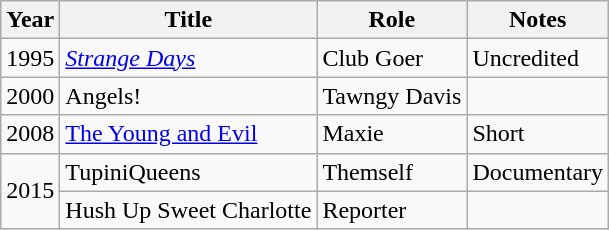<table class="wikitable sortable">
<tr>
<th>Year</th>
<th>Title</th>
<th>Role</th>
<th class="unsortable">Notes</th>
</tr>
<tr>
<td>1995</td>
<td><em><a href='#'>Strange Days</a></td>
<td>Club Goer</td>
<td>Uncredited</td>
</tr>
<tr>
<td>2000</td>
<td></em>Angels!<em></td>
<td>Tawngy Davis</td>
<td></td>
</tr>
<tr>
<td>2008</td>
<td></em><a href='#'>The Young and Evil</a><em></td>
<td>Maxie</td>
<td>Short</td>
</tr>
<tr>
<td rowspan="2">2015</td>
<td></em>TupiniQueens<em></td>
<td>Themself</td>
<td>Documentary</td>
</tr>
<tr>
<td></em>Hush Up Sweet Charlotte<em></td>
<td>Reporter</td>
<td></td>
</tr>
</table>
